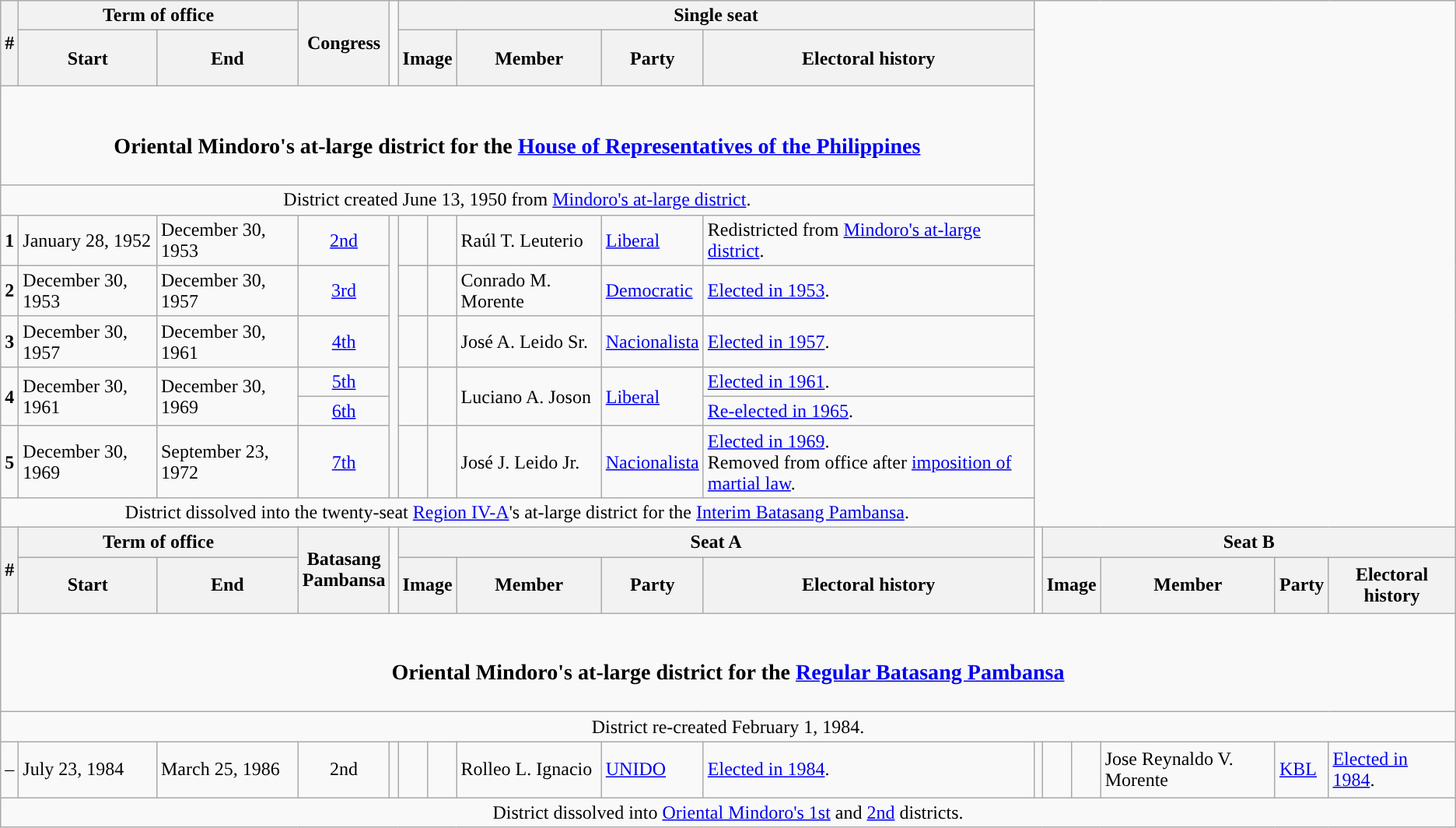<table class=wikitable>
<tr>
<th rowspan=2>#</th>
<th colspan=2>Term of office</th>
<th rowspan=2>Congress</th>
<td rowspan=2></td>
<th colspan=5>Single seat</th>
</tr>
<tr style="height:3em">
<th>Start</th>
<th>End</th>
<th colspan="2" style="text-align:center;">Image</th>
<th>Member</th>
<th>Party</th>
<th>Electoral history</th>
</tr>
<tr>
<td colspan="10" style="text-align:center;"><br><h3>Oriental Mindoro's at-large district for the <a href='#'>House of Representatives of the Philippines</a></h3></td>
</tr>
<tr>
<td colspan="10" style="text-align:center;">District created June 13, 1950 from <a href='#'>Mindoro's at-large district</a>.</td>
</tr>
<tr>
<td style="text-align:center;"><strong>1</strong></td>
<td>January 28, 1952</td>
<td>December 30, 1953</td>
<td style="text-align:center;"><a href='#'>2nd</a></td>
<td rowspan=6></td>
<td style="color:inherit;background:"></td>
<td></td>
<td>Raúl T. Leuterio</td>
<td><a href='#'>Liberal</a></td>
<td>Redistricted from <a href='#'>Mindoro's at-large district</a>.</td>
</tr>
<tr>
<td style="text-align:center;"><strong>2</strong></td>
<td>December 30, 1953</td>
<td>December 30, 1957</td>
<td style="text-align:center;"><a href='#'>3rd</a></td>
<td style="color:inherit;background:"></td>
<td></td>
<td>Conrado M. Morente</td>
<td><a href='#'>Democratic</a></td>
<td><a href='#'>Elected in 1953</a>.</td>
</tr>
<tr>
<td style="text-align:center;"><strong>3</strong></td>
<td>December 30, 1957</td>
<td>December 30, 1961</td>
<td style="text-align:center;"><a href='#'>4th</a></td>
<td style="color:inherit;background:"></td>
<td></td>
<td>José A. Leido Sr.</td>
<td><a href='#'>Nacionalista</a></td>
<td><a href='#'>Elected in 1957</a>.</td>
</tr>
<tr>
<td rowspan="2" style="text-align:center;"><strong>4</strong></td>
<td rowspan="2">December 30, 1961</td>
<td rowspan="2">December 30, 1969</td>
<td style="text-align:center;"><a href='#'>5th</a></td>
<td rowspan="2" style="color:inherit;background:"></td>
<td rowspan="2"></td>
<td rowspan="2">Luciano A. Joson</td>
<td rowspan="2"><a href='#'>Liberal</a></td>
<td><a href='#'>Elected in 1961</a>.</td>
</tr>
<tr>
<td style="text-align:center;"><a href='#'>6th</a></td>
<td><a href='#'>Re-elected in 1965</a>.</td>
</tr>
<tr>
<td style="text-align:center;"><strong>5</strong></td>
<td>December 30, 1969</td>
<td>September 23, 1972</td>
<td style="text-align:center;"><a href='#'>7th</a></td>
<td style="color:inherit;background:"></td>
<td></td>
<td>José J. Leido Jr.</td>
<td><a href='#'>Nacionalista</a></td>
<td><a href='#'>Elected in 1969</a>.<br>Removed from office after <a href='#'>imposition of martial law</a>.</td>
</tr>
<tr>
<td colspan="10" style="text-align:center;">District dissolved into the twenty-seat <a href='#'>Region IV-A</a>'s at-large district for the <a href='#'>Interim Batasang Pambansa</a>.</td>
</tr>
<tr>
<th rowspan=2>#</th>
<th colspan=2>Term of office</th>
<th rowspan=2>Batasang<br>Pambansa</th>
<td rowspan=2></td>
<th colspan=5>Seat A</th>
<td rowspan=2></td>
<th colspan=5>Seat B</th>
</tr>
<tr style="height:3em">
<th>Start</th>
<th>End</th>
<th colspan="2" style="text-align:center;">Image</th>
<th>Member</th>
<th>Party</th>
<th>Electoral history</th>
<th colspan="2" style="text-align:center;">Image</th>
<th>Member</th>
<th>Party</th>
<th>Electoral history</th>
</tr>
<tr>
<td colspan="16" style="text-align:center;"><br><h3>Oriental Mindoro's at-large district for the <a href='#'>Regular Batasang Pambansa</a></h3></td>
</tr>
<tr>
<td colspan="16" style="text-align:center;">District re-created February 1, 1984.</td>
</tr>
<tr style="height:3em">
<td style="text-align:center;">–</td>
<td>July 23, 1984</td>
<td>March 25, 1986</td>
<td style="text-align:center;">2nd</td>
<td></td>
<td style="color:inherit;background:"></td>
<td></td>
<td>Rolleo L. Ignacio</td>
<td><a href='#'>UNIDO</a></td>
<td><a href='#'>Elected in 1984</a>.</td>
<td></td>
<td style="color:inherit;background:"></td>
<td></td>
<td>Jose Reynaldo V. Morente</td>
<td><a href='#'>KBL</a></td>
<td><a href='#'>Elected in 1984</a>.</td>
</tr>
<tr>
<td colspan="16" style="text-align:center;">District dissolved into <a href='#'>Oriental Mindoro's 1st</a> and <a href='#'>2nd</a> districts.</td>
</tr>
</table>
